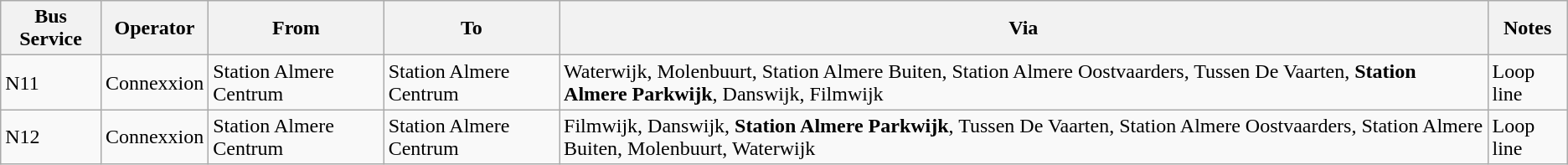<table class="wikitable vatop">
<tr>
<th>Bus Service</th>
<th>Operator</th>
<th>From</th>
<th>To</th>
<th>Via</th>
<th>Notes</th>
</tr>
<tr>
<td>N11</td>
<td>Connexxion</td>
<td>Station Almere Centrum</td>
<td>Station Almere Centrum</td>
<td>Waterwijk, Molenbuurt, Station Almere Buiten, Station Almere Oostvaarders, Tussen De Vaarten, <strong>Station Almere Parkwijk</strong>, Danswijk, Filmwijk</td>
<td>Loop line</td>
</tr>
<tr>
<td>N12</td>
<td>Connexxion</td>
<td>Station Almere Centrum</td>
<td>Station Almere Centrum</td>
<td>Filmwijk, Danswijk, <strong>Station Almere Parkwijk</strong>, Tussen De Vaarten, Station Almere Oostvaarders, Station Almere Buiten, Molenbuurt, Waterwijk</td>
<td>Loop line</td>
</tr>
</table>
